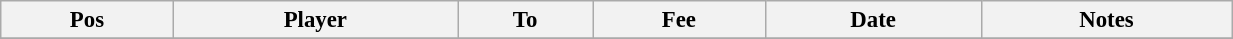<table class="wikitable" style="width:65%; text-align:center; font-size:95%; text-align:left;">
<tr>
<th><strong>Pos</strong></th>
<th><strong>Player</strong></th>
<th><strong>To</strong></th>
<th><strong>Fee</strong></th>
<th><strong>Date</strong></th>
<th><strong>Notes</strong></th>
</tr>
<tr>
</tr>
</table>
